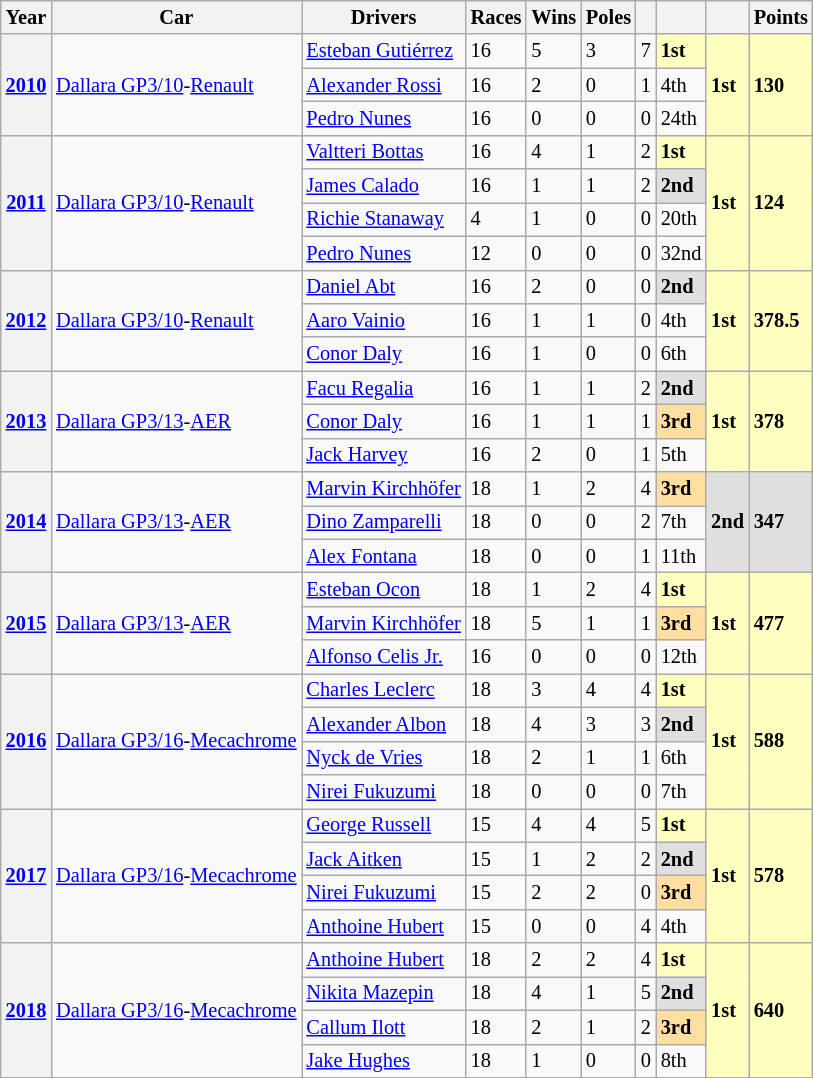<table class="wikitable" style="font-size:85%">
<tr>
<th>Year</th>
<th>Car</th>
<th>Drivers</th>
<th>Races</th>
<th>Wins</th>
<th>Poles</th>
<th></th>
<th></th>
<th></th>
<th>Points</th>
</tr>
<tr>
<th rowspan=3><a href='#'>2010</a></th>
<td rowspan=3><a href='#'>Dallara GP3/10</a>-<a href='#'>Renault</a></td>
<td> <a href='#'>Esteban Gutiérrez</a></td>
<td>16</td>
<td>5</td>
<td>3</td>
<td>7</td>
<td style="background:#FFFFBF;"><strong>1st</strong></td>
<td rowspan=3 style="background:#FFFFBF;"><strong>1st</strong></td>
<td rowspan=3 style="background:#FFFFBF;"><strong>130</strong></td>
</tr>
<tr>
<td> <a href='#'>Alexander Rossi</a></td>
<td>16</td>
<td>2</td>
<td>0</td>
<td>1</td>
<td>4th</td>
</tr>
<tr>
<td> <a href='#'>Pedro Nunes</a></td>
<td>16</td>
<td>0</td>
<td>0</td>
<td>0</td>
<td>24th</td>
</tr>
<tr>
<th rowspan=4><a href='#'>2011</a></th>
<td rowspan=4><a href='#'>Dallara GP3/10</a>-<a href='#'>Renault</a></td>
<td> <a href='#'>Valtteri Bottas</a></td>
<td>16</td>
<td>4</td>
<td>1</td>
<td>2</td>
<td style="background:#FFFFBF;"><strong>1st</strong></td>
<td rowspan=4 style="background:#FFFFBF;"><strong>1st</strong></td>
<td rowspan=4 style="background:#FFFFBF;"><strong>124</strong></td>
</tr>
<tr>
<td> <a href='#'>James Calado</a></td>
<td>16</td>
<td>1</td>
<td>1</td>
<td>2</td>
<td style="background:#DFDFDF;"><strong>2nd</strong></td>
</tr>
<tr>
<td> <a href='#'>Richie Stanaway</a></td>
<td>4</td>
<td>1</td>
<td>0</td>
<td>0</td>
<td>20th</td>
</tr>
<tr>
<td> <a href='#'>Pedro Nunes</a></td>
<td>12</td>
<td>0</td>
<td>0</td>
<td>0</td>
<td>32nd</td>
</tr>
<tr>
<th rowspan=3><a href='#'>2012</a></th>
<td rowspan=3><a href='#'>Dallara GP3/10</a>-<a href='#'>Renault</a></td>
<td> <a href='#'>Daniel Abt</a></td>
<td>16</td>
<td>2</td>
<td>0</td>
<td>0</td>
<td style="background:#DFDFDF;"><strong>2nd</strong></td>
<td rowspan=3 style="background:#FFFFBF;"><strong>1st</strong></td>
<td rowspan=3 style="background:#FFFFBF;"><strong>378.5</strong></td>
</tr>
<tr>
<td> <a href='#'>Aaro Vainio</a></td>
<td>16</td>
<td>1</td>
<td>1</td>
<td>0</td>
<td>4th</td>
</tr>
<tr>
<td> <a href='#'>Conor Daly</a></td>
<td>16</td>
<td>1</td>
<td>0</td>
<td>0</td>
<td>6th</td>
</tr>
<tr>
<th rowspan=3><a href='#'>2013</a></th>
<td rowspan=3><a href='#'>Dallara GP3/13</a>-<a href='#'>AER</a></td>
<td> <a href='#'>Facu Regalia</a></td>
<td>16</td>
<td>1</td>
<td>1</td>
<td>2</td>
<td style="background:#DFDFDF;"><strong>2nd</strong></td>
<td rowspan=3 style="background:#FFFFBF;"><strong>1st</strong></td>
<td rowspan=3 style="background:#FFFFBF;"><strong>378</strong></td>
</tr>
<tr>
<td> <a href='#'>Conor Daly</a></td>
<td>16</td>
<td>1</td>
<td>1</td>
<td>1</td>
<td style="background:#FFDF9F;"><strong>3rd</strong></td>
</tr>
<tr>
<td> <a href='#'>Jack Harvey</a></td>
<td>16</td>
<td>2</td>
<td>0</td>
<td>1</td>
<td>5th</td>
</tr>
<tr>
<th rowspan=3><a href='#'>2014</a></th>
<td rowspan=3><a href='#'>Dallara GP3/13</a>-<a href='#'>AER</a></td>
<td> <a href='#'>Marvin Kirchhöfer</a></td>
<td>18</td>
<td>1</td>
<td>2</td>
<td>4</td>
<td style="background:#FFDF9F;"><strong>3rd</strong></td>
<td rowspan=3 style="background:#DFDFDF;"><strong>2nd</strong></td>
<td rowspan=3 style="background:#DFDFDF;"><strong>347</strong></td>
</tr>
<tr>
<td> <a href='#'>Dino Zamparelli</a></td>
<td>18</td>
<td>0</td>
<td>0</td>
<td>2</td>
<td>7th</td>
</tr>
<tr>
<td> <a href='#'>Alex Fontana</a></td>
<td>18</td>
<td>0</td>
<td>0</td>
<td>1</td>
<td>11th</td>
</tr>
<tr>
<th rowspan=3><a href='#'>2015</a></th>
<td rowspan=3><a href='#'>Dallara GP3/13</a>-<a href='#'>AER</a></td>
<td> <a href='#'>Esteban Ocon</a></td>
<td>18</td>
<td>1</td>
<td>2</td>
<td>4</td>
<td style="background:#FFFFBF;"><strong>1st</strong></td>
<td rowspan=3 style="background:#FFFFBF;"><strong>1st</strong></td>
<td rowspan=3 style="background:#FFFFBF;"><strong>477</strong></td>
</tr>
<tr>
<td> <a href='#'>Marvin Kirchhöfer</a></td>
<td>18</td>
<td>5</td>
<td>1</td>
<td>1</td>
<td style="background:#FFDF9F;"><strong>3rd</strong></td>
</tr>
<tr>
<td> <a href='#'>Alfonso Celis Jr.</a></td>
<td>16</td>
<td>0</td>
<td>0</td>
<td>0</td>
<td>12th</td>
</tr>
<tr>
<th rowspan=4><a href='#'>2016</a></th>
<td rowspan=4><a href='#'>Dallara GP3/16</a>-<a href='#'>Mecachrome</a></td>
<td> <a href='#'>Charles Leclerc</a></td>
<td>18</td>
<td>3</td>
<td>4</td>
<td>4</td>
<td style="background:#FFFFBF;"><strong>1st</strong></td>
<td rowspan=4 style="background:#FFFFBF;"><strong>1st</strong></td>
<td rowspan=4 style="background:#FFFFBF;"><strong>588</strong></td>
</tr>
<tr>
<td> <a href='#'>Alexander Albon</a></td>
<td>18</td>
<td>4</td>
<td>3</td>
<td>3</td>
<td style="background:#DFDFDF;"><strong>2nd</strong></td>
</tr>
<tr>
<td> <a href='#'>Nyck de Vries</a></td>
<td>18</td>
<td>2</td>
<td>1</td>
<td>1</td>
<td>6th</td>
</tr>
<tr>
<td> <a href='#'>Nirei Fukuzumi</a></td>
<td>18</td>
<td>0</td>
<td>0</td>
<td>0</td>
<td>7th</td>
</tr>
<tr>
<th rowspan=4><a href='#'>2017</a></th>
<td rowspan=4><a href='#'>Dallara GP3/16</a>-<a href='#'>Mecachrome</a></td>
<td> <a href='#'>George Russell</a></td>
<td>15</td>
<td>4</td>
<td>4</td>
<td>5</td>
<td style="background:#FFFFBF;"><strong>1st</strong></td>
<td rowspan=4 style="background:#FFFFBF;"><strong>1st</strong></td>
<td rowspan=4 style="background:#FFFFBF;"><strong>578</strong></td>
</tr>
<tr>
<td> <a href='#'>Jack Aitken</a></td>
<td>15</td>
<td>1</td>
<td>2</td>
<td>2</td>
<td style="background:#DFDFDF;"><strong>2nd</strong></td>
</tr>
<tr>
<td> <a href='#'>Nirei Fukuzumi</a></td>
<td>15</td>
<td>2</td>
<td>2</td>
<td>0</td>
<td style="background:#FFDF9F;"><strong>3rd</strong></td>
</tr>
<tr>
<td> <a href='#'>Anthoine Hubert</a></td>
<td>15</td>
<td>0</td>
<td>0</td>
<td>4</td>
<td>4th</td>
</tr>
<tr>
<th rowspan=4><a href='#'>2018</a></th>
<td rowspan=4><a href='#'>Dallara GP3/16</a>-<a href='#'>Mecachrome</a></td>
<td> <a href='#'>Anthoine Hubert</a></td>
<td>18</td>
<td>2</td>
<td>2</td>
<td>4</td>
<td style="background:#FFFFBF;"><strong>1st</strong></td>
<td rowspan=4 style="background:#FFFFBF;"><strong>1st</strong></td>
<td rowspan=4 style="background:#FFFFBF;"><strong>640</strong></td>
</tr>
<tr>
<td> <a href='#'>Nikita Mazepin</a></td>
<td>18</td>
<td>4</td>
<td>1</td>
<td>5</td>
<td style="background:#DFDFDF;"><strong>2nd</strong></td>
</tr>
<tr>
<td> <a href='#'>Callum Ilott</a></td>
<td>18</td>
<td>2</td>
<td>1</td>
<td>2</td>
<td style="background:#FFDF9F;"><strong>3rd</strong></td>
</tr>
<tr>
<td> <a href='#'>Jake Hughes</a></td>
<td>18</td>
<td>1</td>
<td>0</td>
<td>0</td>
<td>8th</td>
</tr>
</table>
